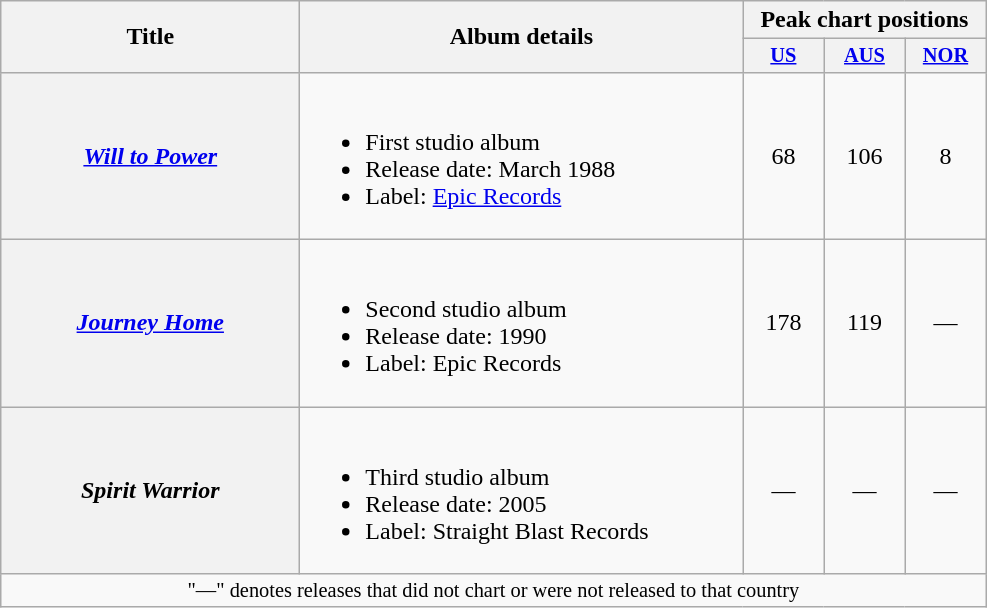<table class="wikitable plainrowheaders" style="text-align:center;">
<tr>
<th scope="col" rowspan="2" style="width:12em;">Title</th>
<th scope="col" rowspan="2" style="width:18em;">Album details</th>
<th scope="col" colspan="3">Peak chart positions</th>
</tr>
<tr>
<th scope="col" style="width:3.5em;font-size:85%;"><a href='#'>US</a><br></th>
<th scope="col" style="width:3.5em;font-size:85%;"><a href='#'>AUS</a><br></th>
<th scope="col" style="width:3.5em;font-size:85%;"><a href='#'>NOR</a><br></th>
</tr>
<tr>
<th scope="row"><em><a href='#'>Will to Power</a></em></th>
<td align="left"><br><ul><li>First studio album</li><li>Release date: March 1988</li><li>Label: <a href='#'>Epic Records</a></li></ul></td>
<td>68</td>
<td>106</td>
<td>8</td>
</tr>
<tr>
<th scope="row"><em><a href='#'>Journey Home</a></em></th>
<td align="left"><br><ul><li>Second studio album</li><li>Release date: 1990</li><li>Label: Epic Records</li></ul></td>
<td>178</td>
<td>119</td>
<td>—</td>
</tr>
<tr>
<th scope="row"><em>Spirit Warrior</em></th>
<td align="left"><br><ul><li>Third studio album</li><li>Release date: 2005</li><li>Label: Straight Blast Records</li></ul></td>
<td>—</td>
<td>—</td>
<td>—</td>
</tr>
<tr>
<td colspan="10" style="font-size:85%">"—" denotes releases that did not chart or were not released to that country</td>
</tr>
</table>
